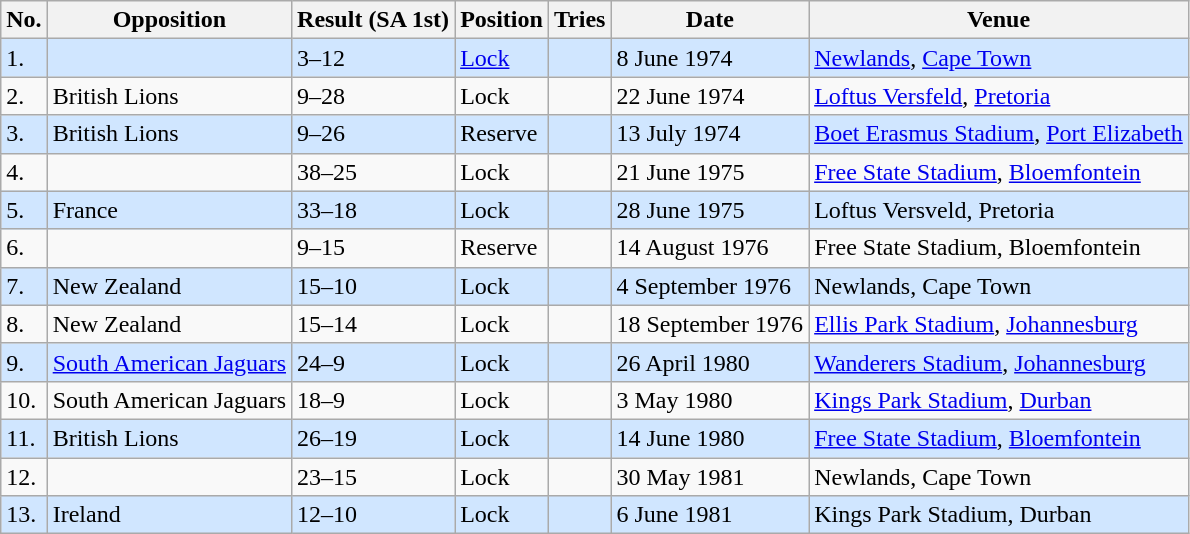<table class="wikitable sortable">
<tr>
<th>No.</th>
<th>Opposition</th>
<th>Result (SA 1st)</th>
<th>Position</th>
<th>Tries</th>
<th>Date</th>
<th>Venue</th>
</tr>
<tr style="background: #D0E6FF;">
<td>1.</td>
<td></td>
<td>3–12</td>
<td><a href='#'>Lock</a></td>
<td></td>
<td>8 June 1974</td>
<td><a href='#'>Newlands</a>, <a href='#'>Cape Town</a></td>
</tr>
<tr>
<td>2.</td>
<td> British Lions</td>
<td>9–28</td>
<td>Lock</td>
<td></td>
<td>22 June 1974</td>
<td><a href='#'>Loftus Versfeld</a>, <a href='#'>Pretoria</a></td>
</tr>
<tr style="background: #D0E6FF;">
<td>3.</td>
<td> British Lions</td>
<td>9–26</td>
<td>Reserve</td>
<td></td>
<td>13 July 1974</td>
<td><a href='#'>Boet Erasmus Stadium</a>, <a href='#'>Port Elizabeth</a></td>
</tr>
<tr>
<td>4.</td>
<td></td>
<td>38–25</td>
<td>Lock</td>
<td></td>
<td>21 June 1975</td>
<td><a href='#'>Free State Stadium</a>, <a href='#'>Bloemfontein</a></td>
</tr>
<tr style="background: #D0E6FF;">
<td>5.</td>
<td> France</td>
<td>33–18</td>
<td>Lock</td>
<td></td>
<td>28 June 1975</td>
<td>Loftus Versveld, Pretoria</td>
</tr>
<tr>
<td>6.</td>
<td></td>
<td>9–15</td>
<td>Reserve</td>
<td></td>
<td>14 August 1976</td>
<td>Free State Stadium, Bloemfontein</td>
</tr>
<tr style="background: #D0E6FF;">
<td>7.</td>
<td> New Zealand</td>
<td>15–10</td>
<td>Lock</td>
<td></td>
<td>4 September 1976</td>
<td>Newlands, Cape Town</td>
</tr>
<tr>
<td>8.</td>
<td> New Zealand</td>
<td>15–14</td>
<td>Lock</td>
<td></td>
<td>18 September 1976</td>
<td><a href='#'>Ellis Park Stadium</a>, <a href='#'>Johannesburg</a></td>
</tr>
<tr style="background: #D0E6FF;">
<td>9.</td>
<td> <a href='#'>South American Jaguars</a></td>
<td>24–9</td>
<td>Lock</td>
<td></td>
<td>26 April 1980</td>
<td><a href='#'>Wanderers Stadium</a>, <a href='#'>Johannesburg</a></td>
</tr>
<tr>
<td>10.</td>
<td> South American Jaguars</td>
<td>18–9</td>
<td>Lock</td>
<td></td>
<td>3 May 1980</td>
<td><a href='#'>Kings Park Stadium</a>, <a href='#'>Durban</a></td>
</tr>
<tr style="background: #D0E6FF;">
<td>11.</td>
<td> British Lions</td>
<td>26–19</td>
<td>Lock</td>
<td></td>
<td>14 June 1980</td>
<td><a href='#'>Free State Stadium</a>, <a href='#'>Bloemfontein</a></td>
</tr>
<tr>
<td>12.</td>
<td></td>
<td>23–15</td>
<td>Lock</td>
<td></td>
<td>30 May 1981</td>
<td>Newlands, Cape Town</td>
</tr>
<tr style="background: #D0E6FF;">
<td>13.</td>
<td> Ireland</td>
<td>12–10</td>
<td>Lock</td>
<td></td>
<td>6 June 1981</td>
<td>Kings Park Stadium, Durban</td>
</tr>
</table>
